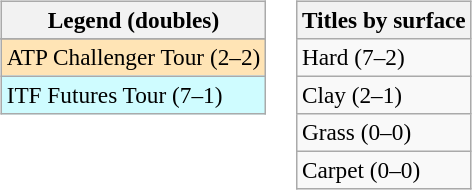<table>
<tr valign=top>
<td><br><table class=wikitable style=font-size:97%>
<tr>
<th>Legend (doubles)</th>
</tr>
<tr bgcolor=e5d1cb>
</tr>
<tr bgcolor=moccasin>
<td>ATP Challenger Tour (2–2)</td>
</tr>
<tr bgcolor=cffcff>
<td>ITF Futures Tour (7–1)</td>
</tr>
</table>
</td>
<td><br><table class=wikitable style=font-size:97%>
<tr>
<th>Titles by surface</th>
</tr>
<tr>
<td>Hard (7–2)</td>
</tr>
<tr>
<td>Clay (2–1)</td>
</tr>
<tr>
<td>Grass (0–0)</td>
</tr>
<tr>
<td>Carpet (0–0)</td>
</tr>
</table>
</td>
</tr>
</table>
